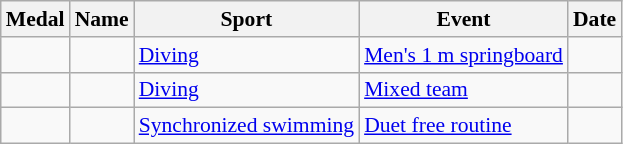<table class="wikitable sortable" style="font-size:90%">
<tr>
<th>Medal</th>
<th>Name</th>
<th>Sport</th>
<th>Event</th>
<th>Date</th>
</tr>
<tr>
<td></td>
<td></td>
<td><a href='#'>Diving</a></td>
<td><a href='#'>Men's 1 m springboard</a></td>
<td></td>
</tr>
<tr>
<td></td>
<td><br></td>
<td><a href='#'>Diving</a></td>
<td><a href='#'>Mixed team</a></td>
<td></td>
</tr>
<tr>
<td></td>
<td><br></td>
<td><a href='#'>Synchronized swimming</a></td>
<td><a href='#'>Duet free routine</a></td>
<td></td>
</tr>
</table>
